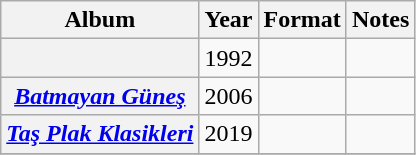<table class="wikitable plainrowheaders" style="text-align:center;">
<tr>
<th scope="col" rowspan="1">Album</th>
<th scope="col" rowspan="1">Year</th>
<th scope="col" colspan="1">Format</th>
<th scope="col" colspan="1">Notes</th>
</tr>
<tr>
<th scope="row"><strong></strong></th>
<td>1992</td>
<td></td>
<td></td>
</tr>
<tr>
<th scope="row"><em><a href='#'>Batmayan Güneş</a></em></th>
<td>2006</td>
<td></td>
<td></td>
</tr>
<tr>
<th scope="row"><em><a href='#'>Taş Plak Klasikleri</a></em></th>
<td>2019</td>
<td></td>
<td></td>
</tr>
<tr>
</tr>
</table>
